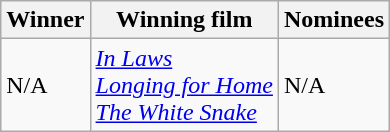<table class="wikitable">
<tr>
<th>Winner</th>
<th>Winning film</th>
<th>Nominees</th>
</tr>
<tr>
<td>N/A</td>
<td><em><a href='#'>In Laws</a></em><br><em><a href='#'>Longing for Home</a></em><br><em><a href='#'>The White Snake</a></em></td>
<td>N/A</td>
</tr>
</table>
